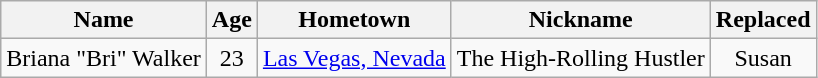<table class="wikitable sortable plainrowheaders" style="text-align:center;">
<tr>
<th scope="col">Name</th>
<th scope="col">Age</th>
<th scope="col">Hometown</th>
<th scope="col">Nickname</th>
<th scope="col">Replaced</th>
</tr>
<tr>
<td>Briana "Bri" Walker</td>
<td>23</td>
<td><a href='#'>Las Vegas, Nevada</a></td>
<td>The High-Rolling Hustler</td>
<td>Susan</td>
</tr>
</table>
